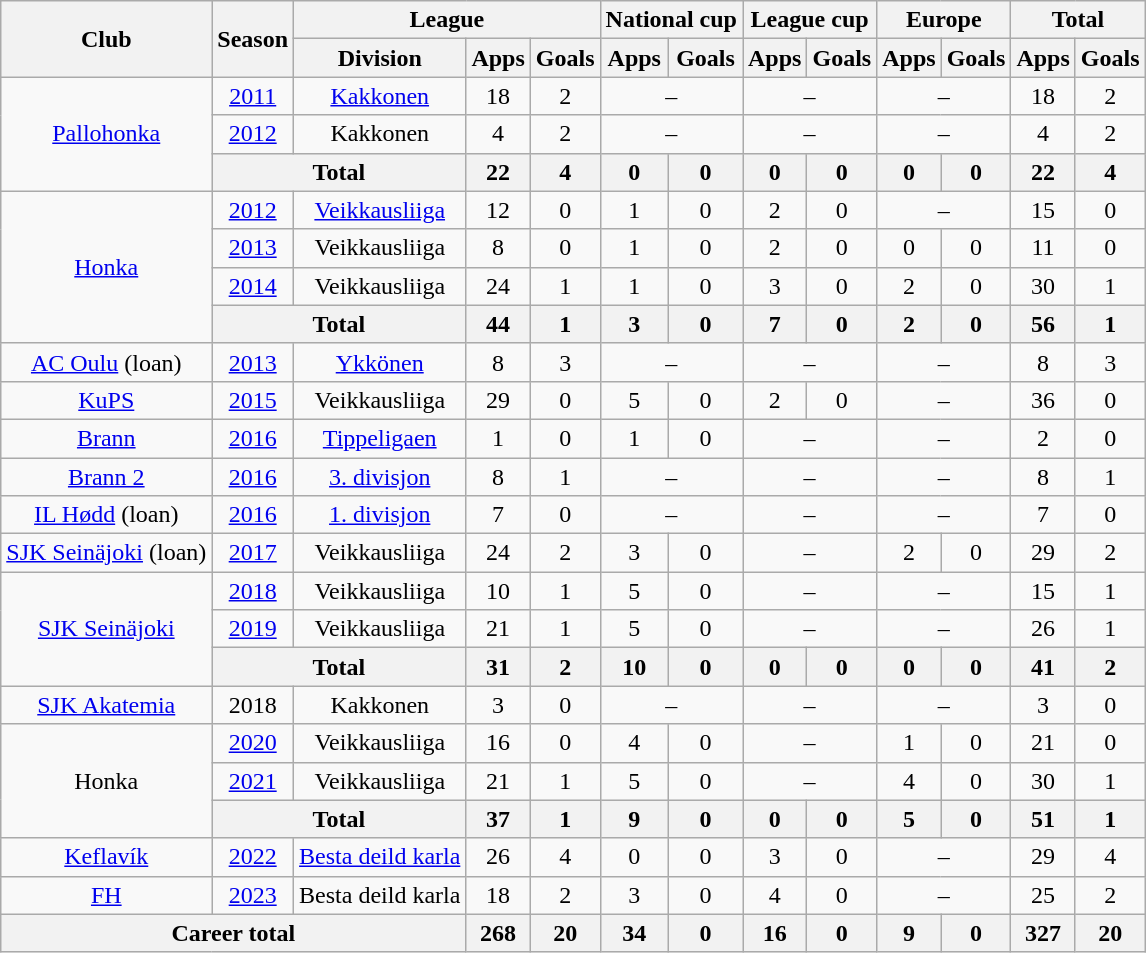<table class="wikitable" style="text-align:center">
<tr>
<th rowspan="2">Club</th>
<th rowspan="2">Season</th>
<th colspan="3">League</th>
<th colspan="2">National cup</th>
<th colspan="2">League cup</th>
<th colspan="2">Europe</th>
<th colspan="2">Total</th>
</tr>
<tr>
<th>Division</th>
<th>Apps</th>
<th>Goals</th>
<th>Apps</th>
<th>Goals</th>
<th>Apps</th>
<th>Goals</th>
<th>Apps</th>
<th>Goals</th>
<th>Apps</th>
<th>Goals</th>
</tr>
<tr>
<td rowspan="3"><a href='#'>Pallohonka</a></td>
<td><a href='#'>2011</a></td>
<td><a href='#'>Kakkonen</a></td>
<td>18</td>
<td>2</td>
<td colspan="2">–</td>
<td colspan="2">–</td>
<td colspan="2">–</td>
<td>18</td>
<td>2</td>
</tr>
<tr>
<td><a href='#'>2012</a></td>
<td>Kakkonen</td>
<td>4</td>
<td>2</td>
<td colspan="2">–</td>
<td colspan="2">–</td>
<td colspan="2">–</td>
<td>4</td>
<td>2</td>
</tr>
<tr>
<th colspan="2">Total</th>
<th>22</th>
<th>4</th>
<th>0</th>
<th>0</th>
<th>0</th>
<th>0</th>
<th>0</th>
<th>0</th>
<th>22</th>
<th>4</th>
</tr>
<tr>
<td rowspan="4"><a href='#'>Honka</a></td>
<td><a href='#'>2012</a></td>
<td><a href='#'>Veikkausliiga</a></td>
<td>12</td>
<td>0</td>
<td>1</td>
<td>0</td>
<td>2</td>
<td>0</td>
<td colspan="2">–</td>
<td>15</td>
<td>0</td>
</tr>
<tr>
<td><a href='#'>2013</a></td>
<td>Veikkausliiga</td>
<td>8</td>
<td>0</td>
<td>1</td>
<td>0</td>
<td>2</td>
<td>0</td>
<td>0</td>
<td>0</td>
<td>11</td>
<td>0</td>
</tr>
<tr>
<td><a href='#'>2014</a></td>
<td>Veikkausliiga</td>
<td>24</td>
<td>1</td>
<td>1</td>
<td>0</td>
<td>3</td>
<td>0</td>
<td>2</td>
<td>0</td>
<td>30</td>
<td>1</td>
</tr>
<tr>
<th colspan="2">Total</th>
<th>44</th>
<th>1</th>
<th>3</th>
<th>0</th>
<th>7</th>
<th>0</th>
<th>2</th>
<th>0</th>
<th>56</th>
<th>1</th>
</tr>
<tr>
<td><a href='#'>AC Oulu</a> (loan)</td>
<td><a href='#'>2013</a></td>
<td><a href='#'>Ykkönen</a></td>
<td>8</td>
<td>3</td>
<td colspan="2">–</td>
<td colspan="2">–</td>
<td colspan="2">–</td>
<td>8</td>
<td>3</td>
</tr>
<tr>
<td><a href='#'>KuPS</a></td>
<td><a href='#'>2015</a></td>
<td>Veikkausliiga</td>
<td>29</td>
<td>0</td>
<td>5</td>
<td>0</td>
<td>2</td>
<td>0</td>
<td colspan="2">–</td>
<td>36</td>
<td>0</td>
</tr>
<tr>
<td><a href='#'>Brann</a></td>
<td><a href='#'>2016</a></td>
<td><a href='#'>Tippeligaen</a></td>
<td>1</td>
<td>0</td>
<td>1</td>
<td>0</td>
<td colspan="2">–</td>
<td colspan="2">–</td>
<td>2</td>
<td>0</td>
</tr>
<tr>
<td><a href='#'>Brann 2</a></td>
<td><a href='#'>2016</a></td>
<td><a href='#'>3. divisjon</a></td>
<td>8</td>
<td>1</td>
<td colspan="2">–</td>
<td colspan="2">–</td>
<td colspan="2">–</td>
<td>8</td>
<td>1</td>
</tr>
<tr>
<td><a href='#'>IL Hødd</a> (loan)</td>
<td><a href='#'>2016</a></td>
<td><a href='#'>1. divisjon</a></td>
<td>7</td>
<td>0</td>
<td colspan="2">–</td>
<td colspan="2">–</td>
<td colspan="2">–</td>
<td>7</td>
<td>0</td>
</tr>
<tr>
<td><a href='#'>SJK Seinäjoki</a> (loan)</td>
<td><a href='#'>2017</a></td>
<td>Veikkausliiga</td>
<td>24</td>
<td>2</td>
<td>3</td>
<td>0</td>
<td colspan="2">–</td>
<td>2</td>
<td>0</td>
<td>29</td>
<td>2</td>
</tr>
<tr>
<td rowspan="3"><a href='#'>SJK Seinäjoki</a></td>
<td><a href='#'>2018</a></td>
<td>Veikkausliiga</td>
<td>10</td>
<td>1</td>
<td>5</td>
<td>0</td>
<td colspan="2">–</td>
<td colspan="2">–</td>
<td>15</td>
<td>1</td>
</tr>
<tr>
<td><a href='#'>2019</a></td>
<td>Veikkausliiga</td>
<td>21</td>
<td>1</td>
<td>5</td>
<td>0</td>
<td colspan="2">–</td>
<td colspan="2">–</td>
<td>26</td>
<td>1</td>
</tr>
<tr>
<th colspan="2">Total</th>
<th>31</th>
<th>2</th>
<th>10</th>
<th>0</th>
<th>0</th>
<th>0</th>
<th>0</th>
<th>0</th>
<th>41</th>
<th>2</th>
</tr>
<tr>
<td><a href='#'>SJK Akatemia</a></td>
<td>2018</td>
<td>Kakkonen</td>
<td>3</td>
<td>0</td>
<td colspan="2">–</td>
<td colspan="2">–</td>
<td colspan="2">–</td>
<td>3</td>
<td>0</td>
</tr>
<tr>
<td rowspan="3">Honka</td>
<td><a href='#'>2020</a></td>
<td>Veikkausliiga</td>
<td>16</td>
<td>0</td>
<td>4</td>
<td>0</td>
<td colspan="2">–</td>
<td>1</td>
<td>0</td>
<td>21</td>
<td>0</td>
</tr>
<tr>
<td><a href='#'>2021</a></td>
<td>Veikkausliiga</td>
<td>21</td>
<td>1</td>
<td>5</td>
<td>0</td>
<td colspan="2">–</td>
<td>4</td>
<td>0</td>
<td>30</td>
<td>1</td>
</tr>
<tr>
<th colspan="2">Total</th>
<th>37</th>
<th>1</th>
<th>9</th>
<th>0</th>
<th>0</th>
<th>0</th>
<th>5</th>
<th>0</th>
<th>51</th>
<th>1</th>
</tr>
<tr>
<td><a href='#'>Keflavík</a></td>
<td><a href='#'>2022</a></td>
<td><a href='#'>Besta deild karla</a></td>
<td>26</td>
<td>4</td>
<td>0</td>
<td>0</td>
<td>3</td>
<td>0</td>
<td colspan="2">–</td>
<td>29</td>
<td>4</td>
</tr>
<tr>
<td><a href='#'>FH</a></td>
<td><a href='#'>2023</a></td>
<td>Besta deild karla</td>
<td>18</td>
<td>2</td>
<td>3</td>
<td>0</td>
<td>4</td>
<td>0</td>
<td colspan="2">–</td>
<td>25</td>
<td>2</td>
</tr>
<tr>
<th colspan="3">Career total</th>
<th>268</th>
<th>20</th>
<th>34</th>
<th>0</th>
<th>16</th>
<th>0</th>
<th>9</th>
<th>0</th>
<th>327</th>
<th>20</th>
</tr>
</table>
